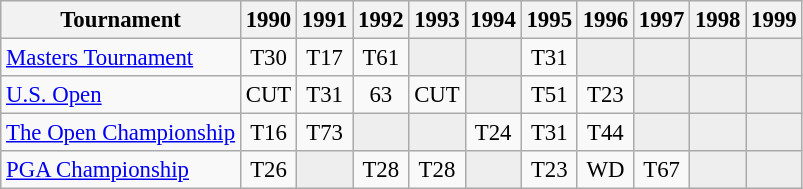<table class="wikitable" style="font-size:95%;text-align:center;">
<tr>
<th>Tournament</th>
<th>1990</th>
<th>1991</th>
<th>1992</th>
<th>1993</th>
<th>1994</th>
<th>1995</th>
<th>1996</th>
<th>1997</th>
<th>1998</th>
<th>1999</th>
</tr>
<tr>
<td align=left><a href='#'>Masters Tournament</a></td>
<td>T30</td>
<td>T17</td>
<td>T61</td>
<td style="background:#eeeeee;"></td>
<td style="background:#eeeeee;"></td>
<td>T31</td>
<td style="background:#eeeeee;"></td>
<td style="background:#eeeeee;"></td>
<td style="background:#eeeeee;"></td>
<td style="background:#eeeeee;"></td>
</tr>
<tr>
<td align=left><a href='#'>U.S. Open</a></td>
<td>CUT</td>
<td>T31</td>
<td>63</td>
<td>CUT</td>
<td style="background:#eeeeee;"></td>
<td>T51</td>
<td>T23</td>
<td style="background:#eeeeee;"></td>
<td style="background:#eeeeee;"></td>
<td style="background:#eeeeee;"></td>
</tr>
<tr>
<td align=left><a href='#'>The Open Championship</a></td>
<td>T16</td>
<td>T73</td>
<td style="background:#eeeeee;"></td>
<td style="background:#eeeeee;"></td>
<td>T24</td>
<td>T31</td>
<td>T44</td>
<td style="background:#eeeeee;"></td>
<td style="background:#eeeeee;"></td>
<td style="background:#eeeeee;"></td>
</tr>
<tr>
<td align=left><a href='#'>PGA Championship</a></td>
<td>T26</td>
<td style="background:#eeeeee;"></td>
<td>T28</td>
<td>T28</td>
<td style="background:#eeeeee;"></td>
<td>T23</td>
<td>WD</td>
<td>T67</td>
<td style="background:#eeeeee;"></td>
<td style="background:#eeeeee;"></td>
</tr>
</table>
